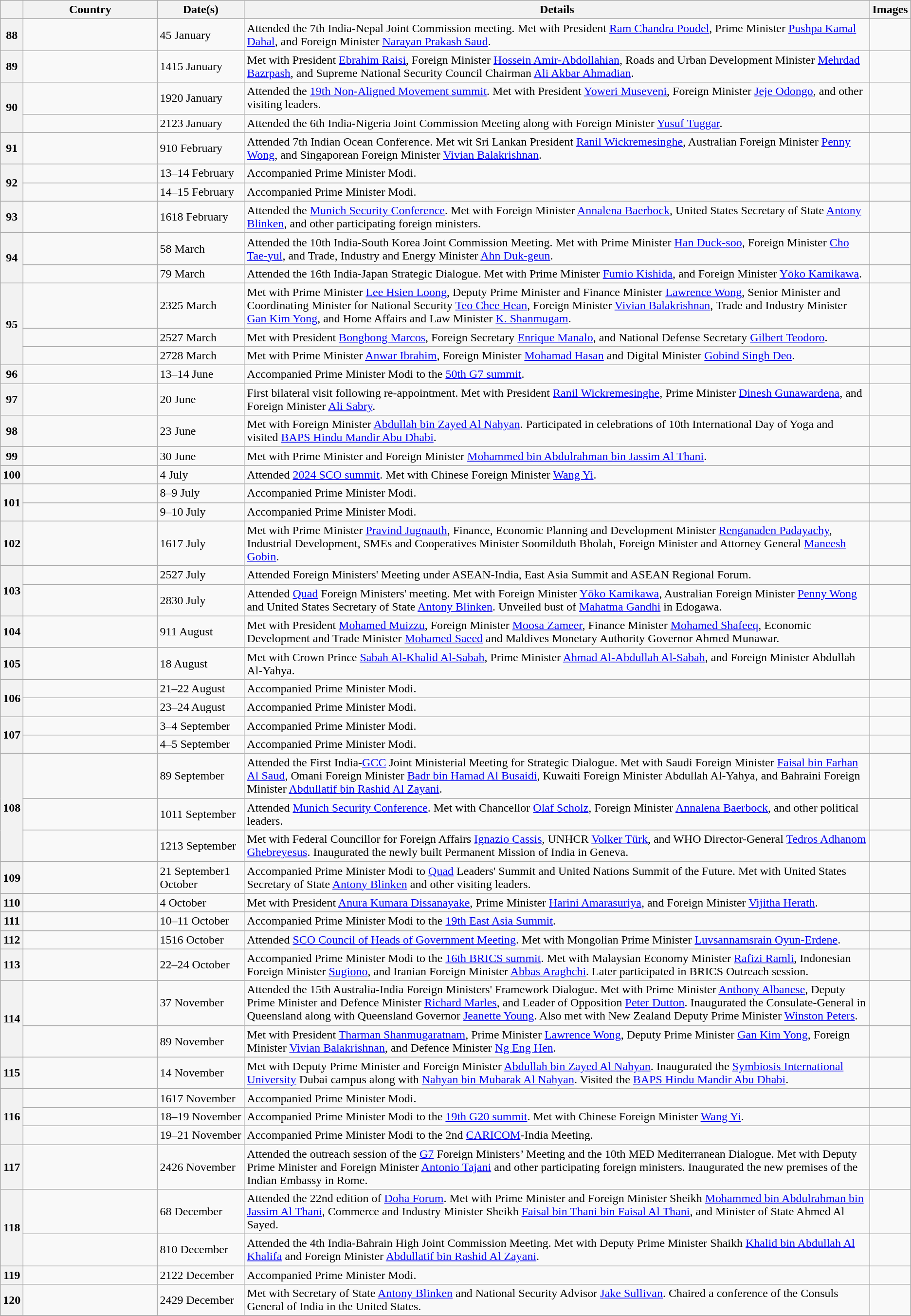<table class="wikitable outercollapse sortable">
<tr>
<th></th>
<th style="width:11em">Country</th>
<th style="width:7em">Date(s)</th>
<th class="unsortable">Details</th>
<th>Images</th>
</tr>
<tr>
<th>88</th>
<td></td>
<td>45 January</td>
<td>Attended the 7th India-Nepal Joint Commission meeting. Met with President <a href='#'>Ram Chandra Poudel</a>, Prime Minister <a href='#'>Pushpa Kamal Dahal</a>, and Foreign Minister <a href='#'>Narayan Prakash Saud</a>.</td>
<td></td>
</tr>
<tr>
<th>89</th>
<td></td>
<td>1415 January</td>
<td>Met with President <a href='#'>Ebrahim Raisi</a>, Foreign Minister <a href='#'>Hossein Amir-Abdollahian</a>, Roads and Urban Development Minister <a href='#'>Mehrdad Bazrpash</a>, and Supreme National Security Council Chairman <a href='#'>Ali Akbar Ahmadian</a>.</td>
<td></td>
</tr>
<tr>
<th rowspan="2">90</th>
<td></td>
<td>1920 January</td>
<td>Attended the <a href='#'>19th Non-Aligned Movement summit</a>. Met with President <a href='#'>Yoweri Museveni</a>, Foreign Minister <a href='#'>Jeje Odongo</a>, and other visiting leaders.</td>
<td></td>
</tr>
<tr>
<td></td>
<td>2123 January</td>
<td>Attended the 6th India-Nigeria Joint Commission Meeting along with Foreign Minister <a href='#'>Yusuf Tuggar</a>.</td>
<td></td>
</tr>
<tr>
<th>91</th>
<td></td>
<td>910 February</td>
<td>Attended 7th Indian Ocean Conference. Met wit Sri Lankan President <a href='#'>Ranil Wickremesinghe</a>, Australian Foreign Minister <a href='#'>Penny Wong</a>, and Singaporean Foreign Minister <a href='#'>Vivian Balakrishnan</a>.</td>
<td></td>
</tr>
<tr>
<th rowspan="2">92</th>
<td></td>
<td>13–14 February</td>
<td>Accompanied Prime Minister Modi.</td>
<td></td>
</tr>
<tr>
<td></td>
<td>14–15 February</td>
<td>Accompanied Prime Minister Modi.</td>
<td></td>
</tr>
<tr>
<th>93</th>
<td></td>
<td>1618 February</td>
<td>Attended the <a href='#'>Munich Security Conference</a>. Met with Foreign Minister <a href='#'>Annalena Baerbock</a>, United States Secretary of State <a href='#'>Antony Blinken</a>, and other participating foreign ministers.</td>
<td></td>
</tr>
<tr>
<th rowspan="2">94</th>
<td></td>
<td>58 March</td>
<td>Attended the 10th India-South Korea Joint Commission Meeting. Met with Prime Minister <a href='#'>Han Duck-soo</a>, Foreign Minister <a href='#'>Cho Tae-yul</a>, and Trade, Industry and Energy Minister <a href='#'>Ahn Duk-geun</a>.</td>
<td></td>
</tr>
<tr>
<td></td>
<td>79 March</td>
<td>Attended the 16th India-Japan Strategic Dialogue. Met with Prime Minister <a href='#'>Fumio Kishida</a>, and Foreign Minister <a href='#'>Yōko Kamikawa</a>.</td>
<td></td>
</tr>
<tr>
<th rowspan="3">95</th>
<td></td>
<td>2325 March</td>
<td>Met with Prime Minister <a href='#'>Lee Hsien Loong</a>, Deputy Prime Minister and Finance Minister <a href='#'>Lawrence Wong</a>, Senior Minister and Coordinating Minister for National Security <a href='#'>Teo Chee Hean</a>, Foreign Minister <a href='#'>Vivian Balakrishnan</a>, Trade and Industry Minister <a href='#'>Gan Kim Yong</a>, and Home Affairs and Law Minister <a href='#'>K. Shanmugam</a>.</td>
<td></td>
</tr>
<tr>
<td></td>
<td>2527 March</td>
<td>Met with President <a href='#'>Bongbong Marcos</a>, Foreign Secretary <a href='#'>Enrique Manalo</a>, and National Defense Secretary <a href='#'>Gilbert Teodoro</a>.</td>
<td></td>
</tr>
<tr>
<td></td>
<td>2728 March</td>
<td>Met with Prime Minister <a href='#'>Anwar Ibrahim</a>, Foreign Minister <a href='#'>Mohamad Hasan</a> and Digital Minister <a href='#'>Gobind Singh Deo</a>.</td>
<td></td>
</tr>
<tr>
<th>96</th>
<td></td>
<td>13–14 June</td>
<td>Accompanied Prime Minister Modi to the <a href='#'>50th G7 summit</a>.</td>
<td></td>
</tr>
<tr>
<th>97</th>
<td></td>
<td>20 June</td>
<td>First bilateral visit following re-appointment. Met with President <a href='#'>Ranil Wickremesinghe</a>, Prime Minister <a href='#'>Dinesh Gunawardena</a>, and Foreign Minister <a href='#'>Ali Sabry</a>.</td>
<td></td>
</tr>
<tr>
<th>98</th>
<td></td>
<td>23 June</td>
<td>Met with Foreign Minister <a href='#'>Abdullah bin Zayed Al Nahyan</a>. Participated in celebrations of 10th International Day of Yoga and visited <a href='#'>BAPS Hindu Mandir Abu Dhabi</a>.</td>
<td></td>
</tr>
<tr>
<th>99</th>
<td></td>
<td>30 June</td>
<td>Met with Prime Minister and Foreign Minister <a href='#'>Mohammed bin Abdulrahman bin Jassim Al Thani</a>.</td>
<td></td>
</tr>
<tr>
<th>100</th>
<td></td>
<td>4 July</td>
<td>Attended <a href='#'>2024 SCO summit</a>. Met with Chinese Foreign Minister <a href='#'>Wang Yi</a>.</td>
<td></td>
</tr>
<tr>
<th rowspan="2">101</th>
<td></td>
<td>8–9 July</td>
<td>Accompanied Prime Minister Modi.</td>
<td></td>
</tr>
<tr>
<td></td>
<td>9–10 July</td>
<td>Accompanied Prime Minister Modi.</td>
<td></td>
</tr>
<tr>
<th>102</th>
<td></td>
<td>1617 July</td>
<td>Met with Prime Minister <a href='#'>Pravind Jugnauth</a>, Finance, Economic Planning and Development Minister <a href='#'>Renganaden Padayachy</a>, Industrial Development, SMEs and Cooperatives Minister Soomilduth Bholah, Foreign Minister and Attorney General <a href='#'>Maneesh Gobin</a>.</td>
<td></td>
</tr>
<tr>
<th rowspan="2">103</th>
<td></td>
<td>2527 July</td>
<td>Attended Foreign Ministers' Meeting under ASEAN-India, East Asia Summit and ASEAN Regional Forum.</td>
<td></td>
</tr>
<tr>
<td></td>
<td>2830 July</td>
<td>Attended <a href='#'>Quad</a> Foreign Ministers' meeting. Met with Foreign Minister <a href='#'>Yōko Kamikawa</a>, Australian Foreign Minister <a href='#'>Penny Wong</a> and United States Secretary of State <a href='#'>Antony Blinken</a>. Unveiled bust of <a href='#'>Mahatma Gandhi</a> in Edogawa.</td>
<td></td>
</tr>
<tr>
<th>104</th>
<td></td>
<td>911 August</td>
<td>Met with President <a href='#'>Mohamed Muizzu</a>, Foreign Minister <a href='#'>Moosa Zameer</a>, Finance Minister <a href='#'>Mohamed Shafeeq</a>, Economic Development and Trade Minister <a href='#'>Mohamed Saeed</a> and Maldives Monetary Authority Governor Ahmed Munawar.</td>
<td></td>
</tr>
<tr>
<th>105</th>
<td></td>
<td>18 August</td>
<td>Met with Crown Prince <a href='#'>Sabah Al-Khalid Al-Sabah</a>, Prime Minister <a href='#'>Ahmad Al-Abdullah Al-Sabah</a>, and Foreign Minister Abdullah Al-Yahya.</td>
<td></td>
</tr>
<tr>
<th rowspan="2">106</th>
<td></td>
<td>21–22 August</td>
<td>Accompanied Prime Minister Modi.</td>
<td></td>
</tr>
<tr>
<td></td>
<td>23–24 August</td>
<td>Accompanied Prime Minister Modi.</td>
<td></td>
</tr>
<tr>
<th rowspan="2">107</th>
<td></td>
<td>3–4 September</td>
<td>Accompanied Prime Minister Modi.</td>
<td></td>
</tr>
<tr>
<td></td>
<td>4–5 September</td>
<td>Accompanied Prime Minister Modi.</td>
<td></td>
</tr>
<tr>
<th rowspan="3">108</th>
<td></td>
<td>89 September</td>
<td>Attended the First India-<a href='#'>GCC</a> Joint Ministerial Meeting for Strategic Dialogue. Met with Saudi Foreign Minister <a href='#'>Faisal bin Farhan Al Saud</a>, Omani Foreign Minister <a href='#'>Badr bin Hamad Al Busaidi</a>, Kuwaiti Foreign Minister Abdullah Al-Yahya, and Bahraini Foreign Minister <a href='#'>Abdullatif bin Rashid Al Zayani</a>.</td>
<td></td>
</tr>
<tr>
<td></td>
<td>1011 September</td>
<td>Attended <a href='#'>Munich Security Conference</a>. Met with Chancellor <a href='#'>Olaf Scholz</a>, Foreign Minister <a href='#'>Annalena Baerbock</a>, and other political leaders.</td>
<td></td>
</tr>
<tr>
<td></td>
<td>1213 September</td>
<td>Met with Federal Councillor for Foreign Affairs <a href='#'>Ignazio Cassis</a>, UNHCR <a href='#'>Volker Türk</a>, and WHO Director-General <a href='#'>Tedros Adhanom Ghebreyesus</a>. Inaugurated the newly built Permanent Mission of India in Geneva.</td>
<td></td>
</tr>
<tr>
<th>109</th>
<td><br></td>
<td>21 September1 October</td>
<td>Accompanied Prime Minister Modi to <a href='#'>Quad</a> Leaders' Summit and United Nations Summit of the Future. Met with United States Secretary of State <a href='#'>Antony Blinken</a> and other visiting leaders.</td>
<td></td>
</tr>
<tr>
<th>110</th>
<td></td>
<td>4 October</td>
<td>Met with President <a href='#'>Anura Kumara Dissanayake</a>, Prime Minister <a href='#'>Harini Amarasuriya</a>, and Foreign Minister <a href='#'>Vijitha Herath</a>.</td>
<td></td>
</tr>
<tr>
<th>111</th>
<td></td>
<td>10–11 October</td>
<td>Accompanied Prime Minister Modi to the <a href='#'>19th East Asia Summit</a>.</td>
<td></td>
</tr>
<tr>
<th>112</th>
<td></td>
<td>1516 October</td>
<td>Attended <a href='#'>SCO Council of Heads of Government Meeting</a>. Met with Mongolian Prime Minister <a href='#'>Luvsannamsrain Oyun-Erdene</a>.</td>
<td></td>
</tr>
<tr>
<th>113</th>
<td></td>
<td>22–24 October</td>
<td>Accompanied Prime Minister Modi to the <a href='#'>16th BRICS summit</a>. Met with Malaysian Economy Minister <a href='#'>Rafizi Ramli</a>, Indonesian Foreign Minister <a href='#'>Sugiono</a>, and Iranian Foreign Minister <a href='#'>Abbas Araghchi</a>. Later participated in BRICS Outreach session.</td>
<td></td>
</tr>
<tr>
<th rowspan="2">114</th>
<td></td>
<td>37 November</td>
<td>Attended the 15th Australia-India Foreign Ministers' Framework Dialogue. Met with Prime Minister <a href='#'>Anthony Albanese</a>, Deputy Prime Minister and Defence Minister <a href='#'>Richard Marles</a>, and Leader of Opposition <a href='#'>Peter Dutton</a>. Inaugurated the Consulate-General in Queensland along with Queensland Governor <a href='#'>Jeanette Young</a>. Also met with New Zealand Deputy Prime Minister <a href='#'>Winston Peters</a>.</td>
<td></td>
</tr>
<tr>
<td></td>
<td>89 November</td>
<td>Met with President <a href='#'>Tharman Shanmugaratnam</a>, Prime Minister <a href='#'>Lawrence Wong</a>, Deputy Prime Minister <a href='#'>Gan Kim Yong</a>, Foreign Minister <a href='#'>Vivian Balakrishnan</a>, and Defence Minister <a href='#'>Ng Eng Hen</a>.</td>
<td></td>
</tr>
<tr>
<th>115</th>
<td></td>
<td>14 November</td>
<td>Met with Deputy Prime Minister and Foreign Minister <a href='#'>Abdullah bin Zayed Al Nahyan</a>. Inaugurated the <a href='#'>Symbiosis International University</a> Dubai campus along with <a href='#'>Nahyan bin Mubarak Al Nahyan</a>. Visited the <a href='#'>BAPS Hindu Mandir Abu Dhabi</a>.</td>
<td></td>
</tr>
<tr>
<th rowspan="3">116</th>
<td></td>
<td>1617 November</td>
<td>Accompanied Prime Minister Modi.</td>
<td></td>
</tr>
<tr>
<td></td>
<td>18–19 November</td>
<td>Accompanied Prime Minister Modi to the <a href='#'>19th G20 summit</a>. Met with Chinese Foreign Minister <a href='#'>Wang Yi</a>.</td>
<td></td>
</tr>
<tr>
<td></td>
<td>19–21 November</td>
<td>Accompanied Prime Minister Modi to the 2nd <a href='#'>CARICOM</a>-India Meeting.</td>
<td></td>
</tr>
<tr>
<th>117</th>
<td></td>
<td>2426 November</td>
<td>Attended the outreach session of the <a href='#'>G7</a> Foreign Ministers’ Meeting and the 10th MED Mediterranean Dialogue. Met with Deputy Prime Minister and Foreign Minister <a href='#'>Antonio Tajani</a> and other participating foreign ministers. Inaugurated the new premises of the Indian Embassy in Rome.</td>
<td></td>
</tr>
<tr>
<th rowspan="2">118</th>
<td></td>
<td>68 December</td>
<td>Attended the 22nd edition of <a href='#'>Doha Forum</a>. Met with Prime Minister and Foreign Minister Sheikh <a href='#'>Mohammed bin Abdulrahman bin Jassim Al Thani</a>, Commerce and Industry Minister Sheikh <a href='#'>Faisal bin Thani bin Faisal Al Thani</a>, and Minister of State Ahmed Al Sayed.</td>
<td></td>
</tr>
<tr>
<td></td>
<td>810 December</td>
<td>Attended the 4th India-Bahrain High Joint Commission Meeting. Met with Deputy Prime Minister Shaikh <a href='#'>Khalid bin Abdullah Al Khalifa</a> and Foreign Minister <a href='#'>Abdullatif bin Rashid Al Zayani</a>.</td>
<td></td>
</tr>
<tr>
<th>119</th>
<td></td>
<td>2122 December</td>
<td>Accompanied Prime Minister Modi.</td>
<td></td>
</tr>
<tr>
<th>120</th>
<td></td>
<td>2429 December</td>
<td>Met with Secretary of State <a href='#'>Antony Blinken</a> and National Security Advisor <a href='#'>Jake Sullivan</a>. Chaired a conference of the Consuls General of India in the United States.</td>
<td></td>
</tr>
<tr>
</tr>
</table>
